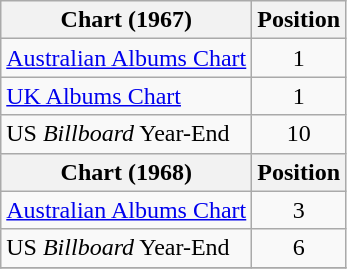<table class="wikitable" style="text-align:center;">
<tr>
<th>Chart (1967)</th>
<th>Position</th>
</tr>
<tr>
<td align="left"><a href='#'>Australian Albums Chart</a></td>
<td>1</td>
</tr>
<tr>
<td align="left"><a href='#'>UK Albums Chart</a></td>
<td>1</td>
</tr>
<tr>
<td align="left">US <em>Billboard</em> Year-End</td>
<td>10</td>
</tr>
<tr>
<th>Chart (1968)</th>
<th>Position</th>
</tr>
<tr>
<td align="left"><a href='#'>Australian Albums Chart</a></td>
<td>3</td>
</tr>
<tr>
<td align="left">US <em>Billboard</em> Year-End</td>
<td>6</td>
</tr>
<tr>
</tr>
</table>
